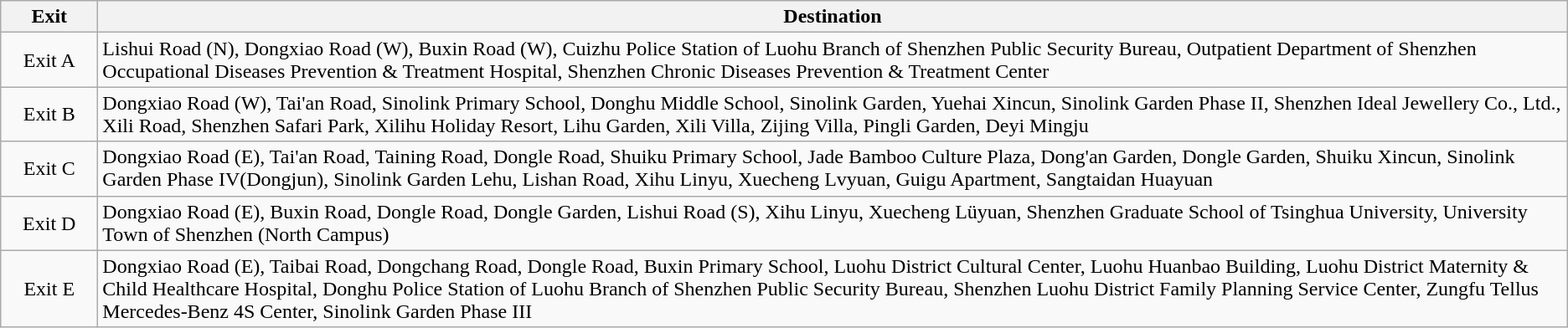<table class="wikitable">
<tr>
<th style="width:70px">Exit</th>
<th>Destination</th>
</tr>
<tr>
<td align="center">Exit A</td>
<td>Lishui Road (N), Dongxiao Road (W), Buxin Road (W), Cuizhu Police Station of Luohu Branch of Shenzhen Public Security Bureau, Outpatient Department of Shenzhen Occupational Diseases Prevention & Treatment Hospital, Shenzhen Chronic Diseases Prevention & Treatment Center</td>
</tr>
<tr>
<td align="center">Exit B</td>
<td>Dongxiao Road (W), Tai'an Road, Sinolink Primary School, Donghu Middle School, Sinolink Garden, Yuehai Xincun, Sinolink Garden Phase II, Shenzhen Ideal Jewellery Co., Ltd., Xili Road, Shenzhen Safari Park, Xilihu Holiday Resort, Lihu Garden, Xili Villa, Zijing Villa, Pingli Garden, Deyi Mingju</td>
</tr>
<tr>
<td align="center">Exit C</td>
<td>Dongxiao Road (E), Tai'an Road, Taining Road, Dongle Road, Shuiku Primary School, Jade Bamboo Culture Plaza, Dong'an Garden, Dongle Garden, Shuiku Xincun, Sinolink Garden Phase IV(Dongjun), Sinolink Garden Lehu, Lishan Road, Xihu Linyu, Xuecheng Lvyuan, Guigu Apartment, Sangtaidan Huayuan</td>
</tr>
<tr>
<td align="center">Exit D</td>
<td>Dongxiao Road (E), Buxin Road, Dongle Road, Dongle Garden, Lishui Road (S), Xihu Linyu, Xuecheng Lüyuan, Shenzhen Graduate School of Tsinghua University, University Town of Shenzhen (North Campus)</td>
</tr>
<tr>
<td align="center">Exit E</td>
<td>Dongxiao Road (E), Taibai Road, Dongchang Road, Dongle Road, Buxin Primary School, Luohu District Cultural Center, Luohu Huanbao Building, Luohu District Maternity & Child Healthcare Hospital, Donghu Police Station of Luohu Branch of Shenzhen Public Security Bureau, Shenzhen Luohu District Family Planning Service Center, Zungfu Tellus Mercedes-Benz 4S Center, Sinolink Garden Phase III</td>
</tr>
</table>
